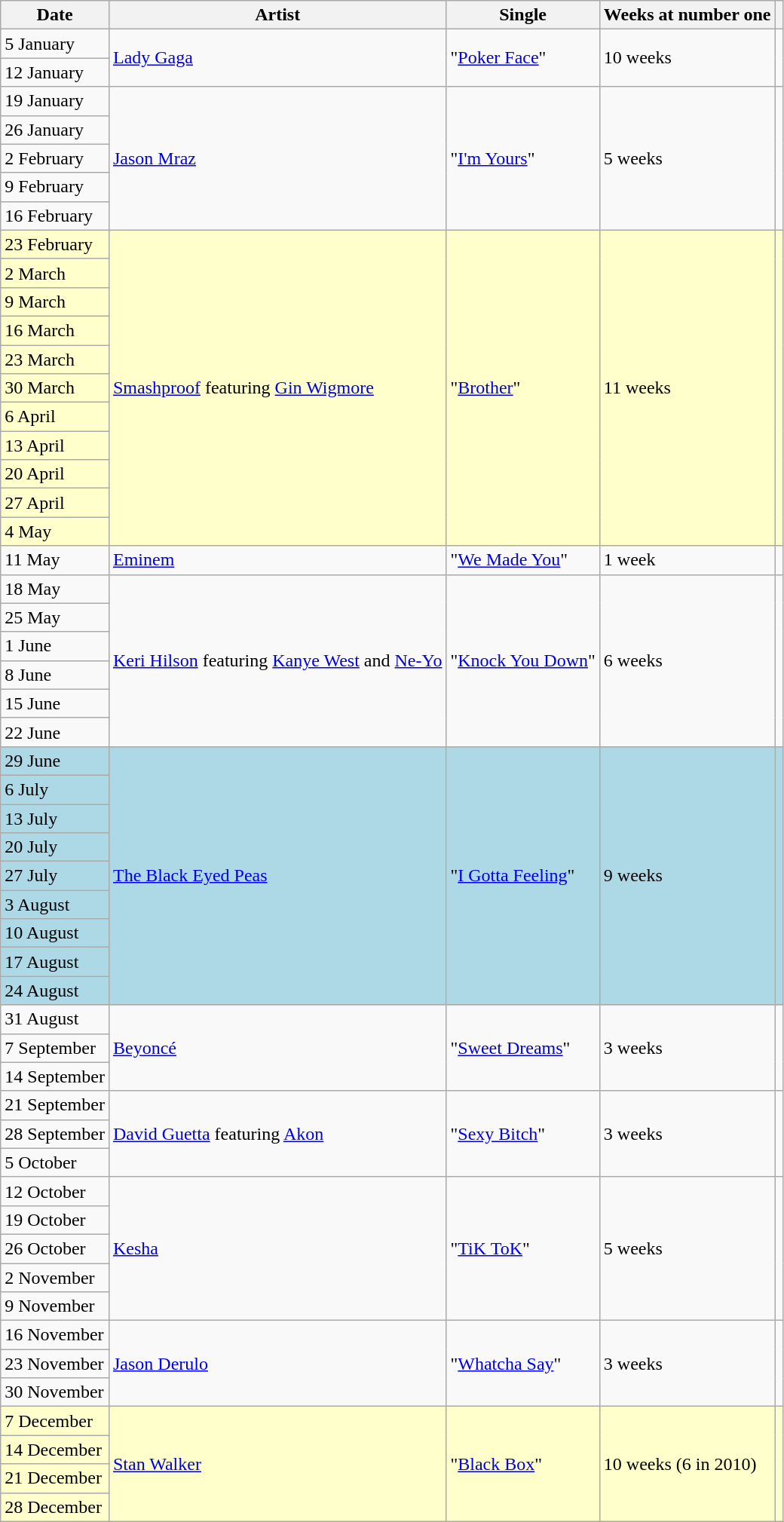<table class="wikitable">
<tr>
<th>Date</th>
<th>Artist</th>
<th>Single</th>
<th>Weeks at number one</th>
<th></th>
</tr>
<tr>
<td>5 January</td>
<td rowspan="2"><a href='#'>Lady Gaga</a></td>
<td rowspan="2">"<a href='#'>Poker Face</a>"</td>
<td rowspan="2">10 weeks</td>
<td rowspan="2"></td>
</tr>
<tr>
<td>12 January</td>
</tr>
<tr>
<td>19 January</td>
<td rowspan="5"><a href='#'>Jason Mraz</a></td>
<td rowspan="5">"<a href='#'>I'm Yours</a>"</td>
<td rowspan="5">5 weeks</td>
<td rowspan="5"></td>
</tr>
<tr>
<td>26 January</td>
</tr>
<tr>
<td>2 February</td>
</tr>
<tr>
<td>9 February</td>
</tr>
<tr>
<td>16 February</td>
</tr>
<tr bgcolor="#FFFFCC">
<td>23 February</td>
<td rowspan="11"><a href='#'>Smashproof</a> featuring <a href='#'>Gin Wigmore</a></td>
<td rowspan="11">"<a href='#'>Brother</a>"</td>
<td rowspan="11">11 weeks</td>
<td rowspan="11"></td>
</tr>
<tr bgcolor="#FFFFCC">
<td>2 March</td>
</tr>
<tr bgcolor="#FFFFCC">
<td>9 March</td>
</tr>
<tr bgcolor="#FFFFCC">
<td>16 March</td>
</tr>
<tr bgcolor="#FFFFCC">
<td>23 March</td>
</tr>
<tr bgcolor="#FFFFCC">
<td>30 March</td>
</tr>
<tr bgcolor="#FFFFCC">
<td>6 April</td>
</tr>
<tr bgcolor="#FFFFCC">
<td>13 April</td>
</tr>
<tr bgcolor="#FFFFCC">
<td>20 April</td>
</tr>
<tr bgcolor="#FFFFCC">
<td>27 April</td>
</tr>
<tr bgcolor="#FFFFCC">
<td>4 May</td>
</tr>
<tr>
<td>11 May</td>
<td><a href='#'>Eminem</a></td>
<td>"<a href='#'>We Made You</a>"</td>
<td>1 week</td>
<td></td>
</tr>
<tr>
<td>18 May</td>
<td rowspan="6"><a href='#'>Keri Hilson</a> featuring <a href='#'>Kanye West</a> and <a href='#'>Ne-Yo</a></td>
<td rowspan="6">"<a href='#'>Knock You Down</a>"</td>
<td rowspan="6">6 weeks</td>
<td rowspan="6"></td>
</tr>
<tr>
<td>25 May</td>
</tr>
<tr>
<td>1 June</td>
</tr>
<tr>
<td>8 June</td>
</tr>
<tr>
<td>15 June</td>
</tr>
<tr>
<td>22 June</td>
</tr>
<tr bgcolor="lightblue">
<td>29 June</td>
<td rowspan="9"><a href='#'>The Black Eyed Peas</a></td>
<td rowspan="9">"<a href='#'>I Gotta Feeling</a>"</td>
<td rowspan="9">9 weeks</td>
<td rowspan="9"></td>
</tr>
<tr bgcolor="lightblue">
<td>6 July</td>
</tr>
<tr bgcolor="lightblue">
<td>13 July</td>
</tr>
<tr bgcolor="lightblue">
<td>20 July</td>
</tr>
<tr bgcolor="lightblue">
<td>27 July</td>
</tr>
<tr bgcolor="lightblue">
<td>3 August</td>
</tr>
<tr bgcolor="lightblue">
<td>10 August</td>
</tr>
<tr bgcolor="lightblue">
<td>17 August</td>
</tr>
<tr bgcolor="lightblue">
<td>24 August</td>
</tr>
<tr>
<td>31 August</td>
<td rowspan="3"><a href='#'>Beyoncé</a></td>
<td rowspan="3">"<a href='#'>Sweet Dreams</a>"</td>
<td rowspan="3">3 weeks</td>
<td rowspan="3"></td>
</tr>
<tr>
<td>7 September</td>
</tr>
<tr>
<td>14 September</td>
</tr>
<tr>
<td>21 September</td>
<td rowspan="3"><a href='#'>David Guetta</a> featuring <a href='#'>Akon</a></td>
<td rowspan="3">"<a href='#'>Sexy Bitch</a>"</td>
<td rowspan="3">3 weeks</td>
<td rowspan="3"></td>
</tr>
<tr>
<td>28 September</td>
</tr>
<tr>
<td>5 October</td>
</tr>
<tr>
<td>12 October</td>
<td rowspan="5"><a href='#'>Kesha</a></td>
<td rowspan="5">"<a href='#'>TiK ToK</a>"</td>
<td rowspan="5">5 weeks</td>
<td rowspan="5"></td>
</tr>
<tr>
<td>19 October</td>
</tr>
<tr>
<td>26 October</td>
</tr>
<tr>
<td>2 November</td>
</tr>
<tr>
<td>9 November</td>
</tr>
<tr>
<td>16 November</td>
<td rowspan="3"><a href='#'>Jason Derulo</a></td>
<td rowspan="3">"<a href='#'>Whatcha Say</a>"</td>
<td rowspan="3">3 weeks</td>
<td rowspan="3"></td>
</tr>
<tr>
<td>23 November</td>
</tr>
<tr>
<td>30 November</td>
</tr>
<tr bgcolor="#FFFFCC">
<td>7 December</td>
<td rowspan="4"><a href='#'>Stan Walker</a></td>
<td rowspan="4">"<a href='#'>Black Box</a>"</td>
<td rowspan="4">10 weeks (6 in 2010)</td>
<td rowspan="4"></td>
</tr>
<tr bgcolor="#FFFFCC">
<td>14 December</td>
</tr>
<tr bgcolor="#FFFFCC">
<td>21 December</td>
</tr>
<tr bgcolor="#FFFFCC">
<td>28 December</td>
</tr>
</table>
